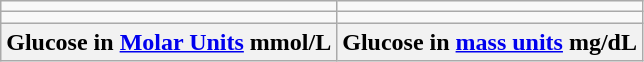<table class="wikitable">
<tr>
<td></td>
<td></td>
</tr>
<tr>
<td></td>
<td></td>
</tr>
<tr>
<th>Glucose in <a href='#'>Molar Units</a> mmol/L</th>
<th>Glucose in <a href='#'>mass units</a> mg/dL</th>
</tr>
</table>
